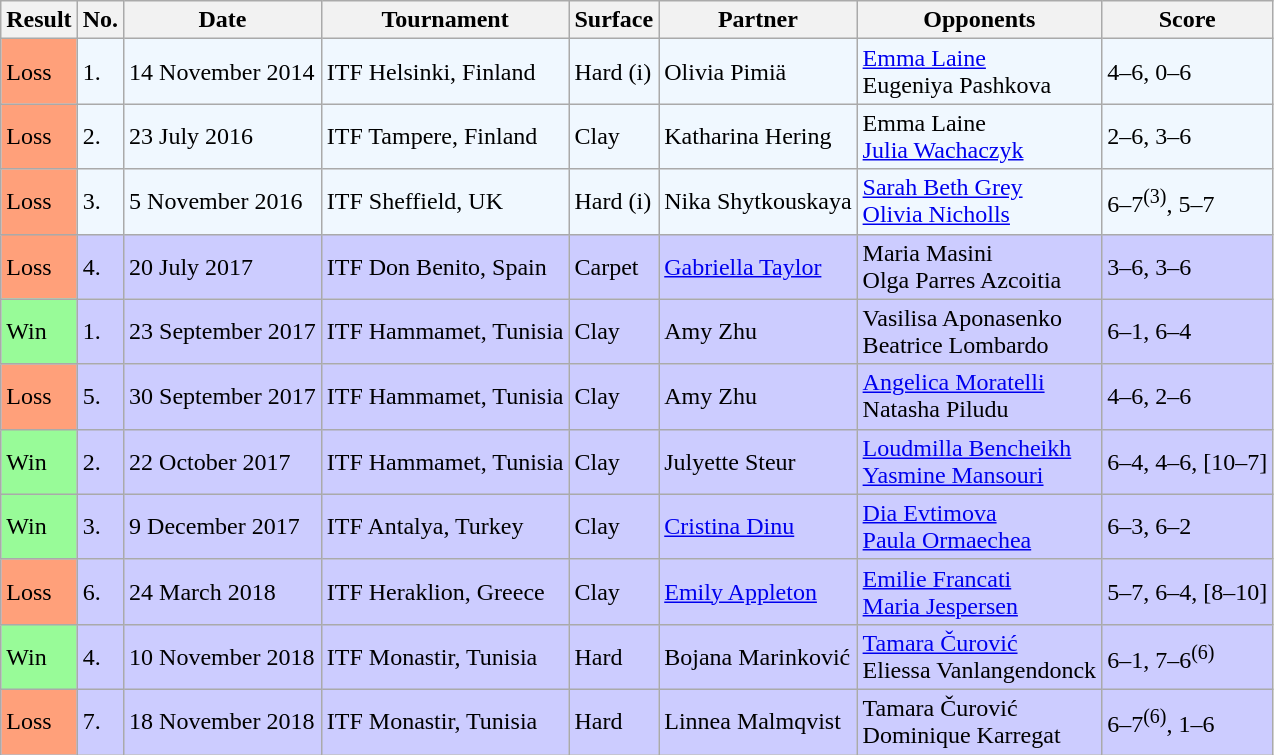<table class="sortable wikitable">
<tr>
<th>Result</th>
<th>No.</th>
<th>Date</th>
<th>Tournament</th>
<th>Surface</th>
<th>Partner</th>
<th>Opponents</th>
<th class="unsortable">Score</th>
</tr>
<tr style="background:#f0f8ff;">
<td style="background:#ffa07a;">Loss</td>
<td>1.</td>
<td>14 November 2014</td>
<td>ITF Helsinki, Finland</td>
<td>Hard (i)</td>
<td> Olivia Pimiä</td>
<td> <a href='#'>Emma Laine</a> <br>  Eugeniya Pashkova</td>
<td>4–6, 0–6</td>
</tr>
<tr style="background:#f0f8ff;">
<td style="background:#ffa07a;">Loss</td>
<td>2.</td>
<td>23 July 2016</td>
<td>ITF Tampere, Finland</td>
<td>Clay</td>
<td> Katharina Hering</td>
<td> Emma Laine <br>  <a href='#'>Julia Wachaczyk</a></td>
<td>2–6, 3–6</td>
</tr>
<tr style="background:#f0f8ff;">
<td style="background:#ffa07a;">Loss</td>
<td>3.</td>
<td>5 November 2016</td>
<td>ITF Sheffield, UK</td>
<td>Hard (i)</td>
<td> Nika Shytkouskaya</td>
<td> <a href='#'>Sarah Beth Grey</a> <br>  <a href='#'>Olivia Nicholls</a></td>
<td>6–7<sup>(3)</sup>, 5–7</td>
</tr>
<tr style="background:#ccccff;">
<td style="background:#ffa07a;">Loss</td>
<td>4.</td>
<td>20 July 2017</td>
<td>ITF Don Benito, Spain</td>
<td>Carpet</td>
<td> <a href='#'>Gabriella Taylor</a></td>
<td> Maria Masini <br>  Olga Parres Azcoitia</td>
<td>3–6, 3–6</td>
</tr>
<tr style="background:#ccccff;">
<td style="background:#98fb98;">Win</td>
<td>1.</td>
<td>23 September 2017</td>
<td>ITF Hammamet, Tunisia</td>
<td>Clay</td>
<td> Amy Zhu</td>
<td> Vasilisa Aponasenko <br>  Beatrice Lombardo</td>
<td>6–1, 6–4</td>
</tr>
<tr style="background:#ccccff;">
<td style="background:#ffa07a;">Loss</td>
<td>5.</td>
<td>30 September 2017</td>
<td>ITF Hammamet, Tunisia</td>
<td>Clay</td>
<td> Amy Zhu</td>
<td> <a href='#'>Angelica Moratelli</a> <br>  Natasha Piludu</td>
<td>4–6, 2–6</td>
</tr>
<tr style="background:#ccccff;">
<td style="background:#98fb98;">Win</td>
<td>2.</td>
<td>22 October 2017</td>
<td>ITF Hammamet, Tunisia</td>
<td>Clay</td>
<td> Julyette Steur</td>
<td> <a href='#'>Loudmilla Bencheikh</a> <br>  <a href='#'>Yasmine Mansouri</a></td>
<td>6–4, 4–6, [10–7]</td>
</tr>
<tr style="background:#ccccff;">
<td style="background:#98fb98;">Win</td>
<td>3.</td>
<td>9 December 2017</td>
<td>ITF Antalya, Turkey</td>
<td>Clay</td>
<td> <a href='#'>Cristina Dinu</a></td>
<td> <a href='#'>Dia Evtimova</a> <br>  <a href='#'>Paula Ormaechea</a></td>
<td>6–3, 6–2</td>
</tr>
<tr style="background:#ccccff;">
<td style="background:#ffa07a;">Loss</td>
<td>6.</td>
<td>24 March 2018</td>
<td>ITF Heraklion, Greece</td>
<td>Clay</td>
<td> <a href='#'>Emily Appleton</a></td>
<td> <a href='#'>Emilie Francati</a> <br>  <a href='#'>Maria Jespersen</a></td>
<td>5–7, 6–4, [8–10]</td>
</tr>
<tr style="background:#ccccff;">
<td style="background:#98fb98;">Win</td>
<td>4.</td>
<td>10 November 2018</td>
<td>ITF Monastir, Tunisia</td>
<td>Hard</td>
<td> Bojana Marinković</td>
<td> <a href='#'>Tamara Čurović</a> <br>  Eliessa Vanlangendonck</td>
<td>6–1, 7–6<sup>(6)</sup></td>
</tr>
<tr style="background:#ccccff;">
<td style="background:#ffa07a;">Loss</td>
<td>7.</td>
<td>18 November 2018</td>
<td>ITF Monastir, Tunisia</td>
<td>Hard</td>
<td> Linnea Malmqvist</td>
<td> Tamara Čurović <br>  Dominique Karregat</td>
<td>6–7<sup>(6)</sup>, 1–6</td>
</tr>
</table>
